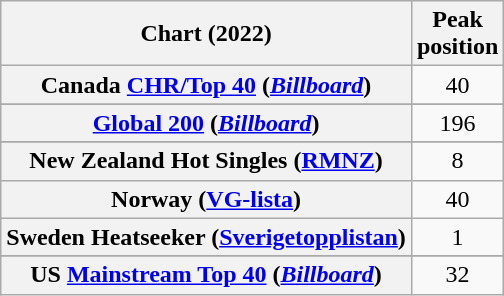<table class="wikitable sortable plainrowheaders" style="text-align:center">
<tr>
<th scope="col">Chart (2022)</th>
<th scope="col">Peak<br>position</th>
</tr>
<tr>
<th scope="row">Canada <a href='#'>CHR/Top 40</a> (<em><a href='#'>Billboard</a></em>)</th>
<td>40</td>
</tr>
<tr>
</tr>
<tr>
<th scope="row"><a href='#'>Global 200</a> (<em><a href='#'>Billboard</a></em>)</th>
<td>196</td>
</tr>
<tr>
</tr>
<tr>
<th scope="row">New Zealand Hot Singles (<a href='#'>RMNZ</a>)</th>
<td>8</td>
</tr>
<tr>
<th scope="row">Norway (<a href='#'>VG-lista</a>)</th>
<td>40</td>
</tr>
<tr>
<th scope="row">Sweden Heatseeker (<a href='#'>Sverigetopplistan</a>)</th>
<td>1</td>
</tr>
<tr>
</tr>
<tr>
<th scope="row">US <a href='#'>Mainstream Top 40</a> (<em><a href='#'>Billboard</a></em>)</th>
<td>32</td>
</tr>
</table>
